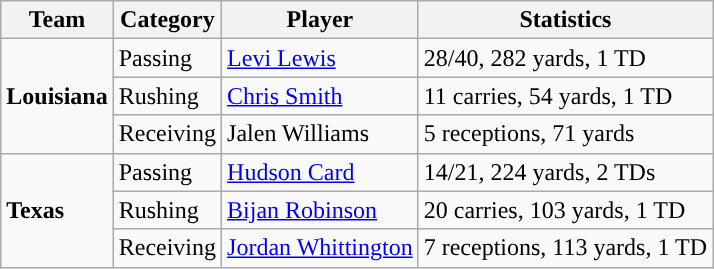<table class="wikitable" style="float: left;">
<tr>
<th>Team</th>
<th>Category</th>
<th>Player</th>
<th>Statistics</th>
</tr>
<tr>
<td rowspan=3><strong>Louisiana</strong></td>
<td>Passing</td>
<td><a href='#'>Levi Lewis</a></td>
<td>28/40, 282 yards, 1 TD</td>
</tr>
<tr>
<td>Rushing</td>
<td><a href='#'>Chris Smith</a></td>
<td>11 carries, 54 yards, 1 TD</td>
</tr>
<tr>
<td>Receiving</td>
<td>Jalen Williams</td>
<td>5 receptions, 71 yards</td>
</tr>
<tr>
<td rowspan=3><strong>Texas</strong></td>
<td>Passing</td>
<td><a href='#'>Hudson Card</a></td>
<td>14/21, 224 yards, 2 TDs</td>
</tr>
<tr>
<td>Rushing</td>
<td><a href='#'>Bijan Robinson</a></td>
<td>20 carries, 103 yards, 1 TD</td>
</tr>
<tr>
<td>Receiving</td>
<td><a href='#'>Jordan Whittington</a></td>
<td>7 receptions, 113 yards, 1 TD</td>
</tr>
</table>
